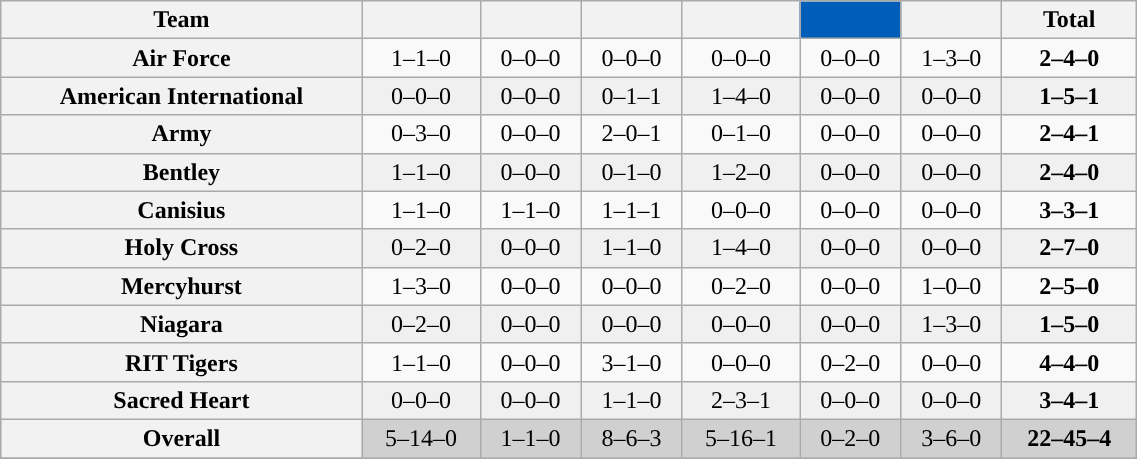<table class="wikitable" style="text-align: center; "width=60%">
<tr>
<th>Team</th>
<th><a href='#'></a></th>
<th><a href='#'></a></th>
<th><a href='#'></a></th>
<th><a href='#'></a></th>
<th style="color:white; background:#005EB8"><a href='#'></a></th>
<th><a href='#'></a></th>
<th>Total</th>
</tr>
<tr>
<th>Air Force</th>
<td>1–1–0</td>
<td>0–0–0</td>
<td>0–0–0</td>
<td>0–0–0</td>
<td>0–0–0</td>
<td>1–3–0</td>
<td><strong>2–4–0</strong></td>
</tr>
<tr bgcolor=f0f0f0>
<th>American International</th>
<td>0–0–0</td>
<td>0–0–0</td>
<td>0–1–1</td>
<td>1–4–0</td>
<td>0–0–0</td>
<td>0–0–0</td>
<td><strong>1–5–1</strong></td>
</tr>
<tr>
<th>Army</th>
<td>0–3–0</td>
<td>0–0–0</td>
<td>2–0–1</td>
<td>0–1–0</td>
<td>0–0–0</td>
<td>0–0–0</td>
<td><strong>2–4–1</strong></td>
</tr>
<tr bgcolor=f0f0f0>
<th>Bentley</th>
<td>1–1–0</td>
<td>0–0–0</td>
<td>0–1–0</td>
<td>1–2–0</td>
<td>0–0–0</td>
<td>0–0–0</td>
<td><strong>2–4–0</strong></td>
</tr>
<tr>
<th>Canisius</th>
<td>1–1–0</td>
<td>1–1–0</td>
<td>1–1–1</td>
<td>0–0–0</td>
<td>0–0–0</td>
<td>0–0–0</td>
<td><strong>3–3–1</strong></td>
</tr>
<tr bgcolor=f0f0f0>
<th>Holy Cross</th>
<td>0–2–0</td>
<td>0–0–0</td>
<td>1–1–0</td>
<td>1–4–0</td>
<td>0–0–0</td>
<td>0–0–0</td>
<td><strong>2–7–0</strong></td>
</tr>
<tr>
<th>Mercyhurst</th>
<td>1–3–0</td>
<td>0–0–0</td>
<td>0–0–0</td>
<td>0–2–0</td>
<td>0–0–0</td>
<td>1–0–0</td>
<td><strong>2–5–0</strong></td>
</tr>
<tr bgcolor=f0f0f0>
<th>Niagara</th>
<td>0–2–0</td>
<td>0–0–0</td>
<td>0–0–0</td>
<td>0–0–0</td>
<td>0–0–0</td>
<td>1–3–0</td>
<td><strong>1–5–0</strong></td>
</tr>
<tr>
<th>RIT Tigers</th>
<td>1–1–0</td>
<td>0–0–0</td>
<td>3–1–0</td>
<td>0–0–0</td>
<td>0–2–0</td>
<td>0–0–0</td>
<td><strong>4–4–0</strong></td>
</tr>
<tr bgcolor=f0f0f0>
<th>Sacred Heart</th>
<td>0–0–0</td>
<td>0–0–0</td>
<td>1–1–0</td>
<td>2–3–1</td>
<td>0–0–0</td>
<td>0–0–0</td>
<td><strong>3–4–1</strong></td>
</tr>
<tr bgcolor=d0d0d0>
<th>Overall</th>
<td>5–14–0</td>
<td>1–1–0</td>
<td>8–6–3</td>
<td>5–16–1</td>
<td>0–2–0</td>
<td>3–6–0</td>
<td><strong>22–45–4</strong></td>
</tr>
<tr>
</tr>
</table>
